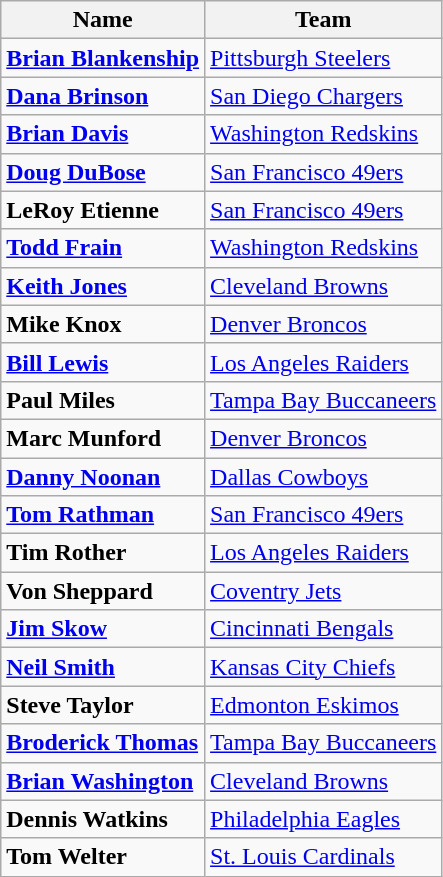<table class="wikitable">
<tr>
<th>Name</th>
<th>Team</th>
</tr>
<tr>
<td><strong><a href='#'>Brian Blankenship</a></strong></td>
<td><a href='#'>Pittsburgh Steelers</a></td>
</tr>
<tr>
<td><strong><a href='#'>Dana Brinson</a></strong></td>
<td><a href='#'>San Diego Chargers</a></td>
</tr>
<tr>
<td><strong><a href='#'>Brian Davis</a></strong></td>
<td><a href='#'>Washington Redskins</a></td>
</tr>
<tr>
<td><strong><a href='#'>Doug DuBose</a></strong></td>
<td><a href='#'>San Francisco 49ers</a></td>
</tr>
<tr>
<td><strong>LeRoy Etienne</strong></td>
<td><a href='#'>San Francisco 49ers</a></td>
</tr>
<tr>
<td><strong><a href='#'>Todd Frain</a></strong></td>
<td><a href='#'>Washington Redskins</a></td>
</tr>
<tr>
<td><strong><a href='#'>Keith Jones</a></strong></td>
<td><a href='#'>Cleveland Browns</a></td>
</tr>
<tr>
<td><strong>Mike Knox</strong></td>
<td><a href='#'>Denver Broncos</a></td>
</tr>
<tr>
<td><strong><a href='#'>Bill Lewis</a></strong></td>
<td><a href='#'>Los Angeles Raiders</a></td>
</tr>
<tr>
<td><strong>Paul Miles</strong></td>
<td><a href='#'>Tampa Bay Buccaneers</a></td>
</tr>
<tr>
<td><strong>Marc Munford</strong></td>
<td><a href='#'>Denver Broncos</a></td>
</tr>
<tr>
<td><strong><a href='#'>Danny Noonan</a></strong></td>
<td><a href='#'>Dallas Cowboys</a></td>
</tr>
<tr>
<td><strong><a href='#'>Tom Rathman</a></strong></td>
<td><a href='#'>San Francisco 49ers</a></td>
</tr>
<tr>
<td><strong>Tim Rother</strong></td>
<td><a href='#'>Los Angeles Raiders</a></td>
</tr>
<tr>
<td><strong>Von Sheppard</strong></td>
<td><a href='#'>Coventry Jets</a></td>
</tr>
<tr>
<td><strong><a href='#'>Jim Skow</a></strong></td>
<td><a href='#'>Cincinnati Bengals</a></td>
</tr>
<tr>
<td><strong><a href='#'>Neil Smith</a></strong></td>
<td><a href='#'>Kansas City Chiefs</a></td>
</tr>
<tr>
<td><strong>Steve Taylor</strong></td>
<td><a href='#'>Edmonton Eskimos</a></td>
</tr>
<tr>
<td><strong><a href='#'>Broderick Thomas</a></strong></td>
<td><a href='#'>Tampa Bay Buccaneers</a></td>
</tr>
<tr>
<td><strong><a href='#'>Brian Washington</a></strong></td>
<td><a href='#'>Cleveland Browns</a></td>
</tr>
<tr>
<td><strong>Dennis Watkins</strong></td>
<td><a href='#'>Philadelphia Eagles</a></td>
</tr>
<tr>
<td><strong>Tom Welter</strong></td>
<td><a href='#'>St. Louis Cardinals</a></td>
</tr>
</table>
